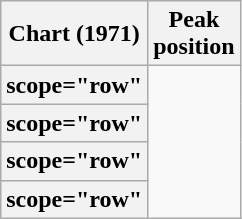<table class="wikitable sortable plainrowheaders" style="text-align:center;">
<tr>
<th scope="col">Chart (1971)</th>
<th scope="col">Peak<br>position</th>
</tr>
<tr>
<th>scope="row" </th>
</tr>
<tr>
<th>scope="row" </th>
</tr>
<tr>
<th>scope="row" </th>
</tr>
<tr>
<th>scope="row" </th>
</tr>
</table>
